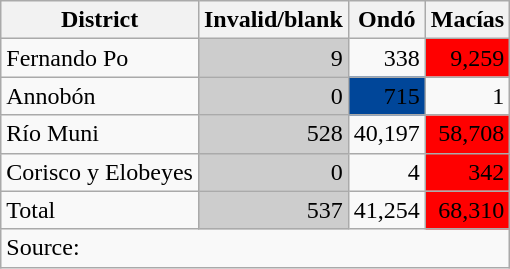<table class=wikitable style=text-align:right>
<tr>
<th>District</th>
<th>Invalid/blank</th>
<th>Ondó</th>
<th>Macías</th>
</tr>
<tr>
<td align=left>Fernando Po</td>
<td bgcolor=#cdcdcd>9</td>
<td>338</td>
<td bgcolor=#ff0000>9,259</td>
</tr>
<tr>
<td align=left>Annobón</td>
<td bgcolor=#cdcdcd>0</td>
<td bgcolor=#004699>715</td>
<td>1</td>
</tr>
<tr>
<td align=left>Río Muni</td>
<td bgcolor=#cdcdcd>528</td>
<td>40,197</td>
<td bgcolor=#ff0000>58,708</td>
</tr>
<tr>
<td align=left>Corisco y Elobeyes</td>
<td bgcolor=#cdcdcd>0</td>
<td>4</td>
<td bgcolor=#ff0000>342</td>
</tr>
<tr>
<td align=left>Total</td>
<td bgcolor=#cdcdcd>537</td>
<td>41,254</td>
<td bgcolor=#ff0000>68,310</td>
</tr>
<tr>
<td colspan=6 align=left>Source: </td>
</tr>
</table>
